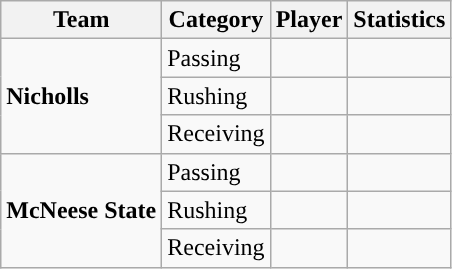<table class="wikitable" style="float: left;">
<tr>
<th>Team</th>
<th>Category</th>
<th>Player</th>
<th>Statistics</th>
</tr>
<tr>
<td rowspan=3><strong>Nicholls</strong></td>
<td>Passing</td>
<td> </td>
<td> </td>
</tr>
<tr>
<td>Rushing</td>
<td> </td>
<td> </td>
</tr>
<tr>
<td>Receiving</td>
<td> </td>
<td> </td>
</tr>
<tr>
<td rowspan=3><strong>McNeese State</strong></td>
<td>Passing</td>
<td> </td>
<td> </td>
</tr>
<tr>
<td>Rushing</td>
<td> </td>
<td> </td>
</tr>
<tr>
<td>Receiving</td>
<td> </td>
<td> </td>
</tr>
</table>
